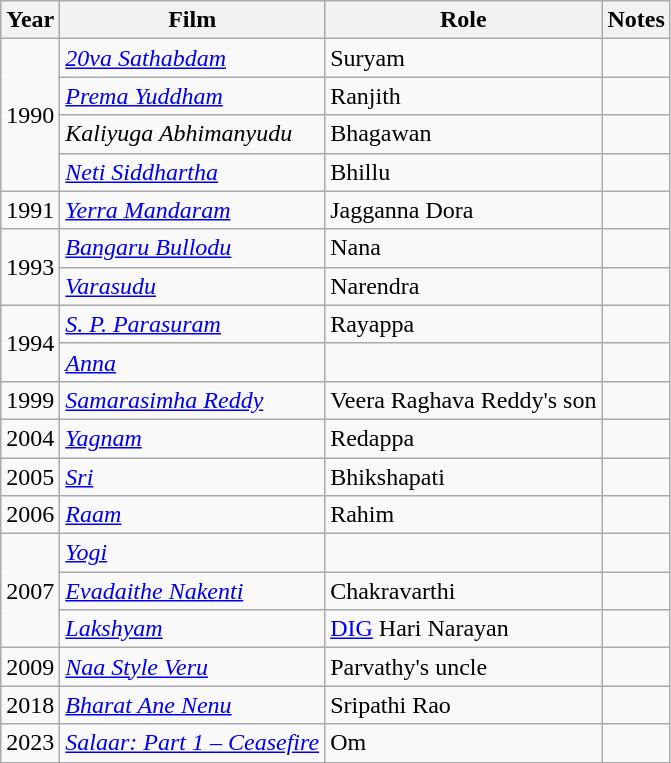<table class="wikitable">
<tr>
<th>Year</th>
<th>Film</th>
<th>Role</th>
<th>Notes</th>
</tr>
<tr>
<td rowspan="4">1990</td>
<td><em><a href='#'>20va Sathabdam</a></em></td>
<td>Suryam</td>
<td></td>
</tr>
<tr>
<td><em><a href='#'>Prema Yuddham</a></em></td>
<td>Ranjith</td>
<td></td>
</tr>
<tr>
<td><em>Kaliyuga Abhimanyudu</em></td>
<td>Bhagawan</td>
<td></td>
</tr>
<tr>
<td><em><a href='#'>Neti Siddhartha</a></em></td>
<td>Bhillu</td>
<td></td>
</tr>
<tr>
<td>1991</td>
<td><em><a href='#'>Yerra Mandaram</a></em></td>
<td>Jagganna Dora</td>
<td></td>
</tr>
<tr>
<td rowspan="2">1993</td>
<td><a href='#'><em>Bangaru Bullodu</em></a></td>
<td>Nana</td>
<td></td>
</tr>
<tr>
<td><em><a href='#'>Varasudu</a></em></td>
<td>Narendra</td>
<td></td>
</tr>
<tr>
<td rowspan="2">1994</td>
<td><em><a href='#'>S. P. Parasuram</a></em></td>
<td>Rayappa</td>
<td></td>
</tr>
<tr>
<td><a href='#'><em>Anna</em></a></td>
<td></td>
<td></td>
</tr>
<tr>
<td>1999</td>
<td><em><a href='#'>Samarasimha Reddy</a></em></td>
<td>Veera Raghava Reddy's son</td>
<td></td>
</tr>
<tr>
<td>2004</td>
<td><a href='#'><em>Yagnam</em></a></td>
<td>Redappa</td>
<td></td>
</tr>
<tr>
<td>2005</td>
<td><a href='#'><em>Sri</em></a></td>
<td>Bhikshapati</td>
<td></td>
</tr>
<tr>
<td>2006</td>
<td><a href='#'><em>Raam</em></a></td>
<td>Rahim</td>
<td></td>
</tr>
<tr>
<td rowspan="3">2007</td>
<td><a href='#'><em>Yogi</em></a></td>
<td></td>
<td></td>
</tr>
<tr>
<td><em><a href='#'>Evadaithe Nakenti</a></em></td>
<td>Chakravarthi</td>
<td></td>
</tr>
<tr>
<td><a href='#'><em>Lakshyam</em></a></td>
<td><a href='#'>DIG</a> Hari Narayan</td>
<td></td>
</tr>
<tr>
<td>2009</td>
<td><em><a href='#'>Naa Style Veru</a></em></td>
<td>Parvathy's uncle</td>
<td></td>
</tr>
<tr>
<td>2018</td>
<td><em><a href='#'>Bharat Ane Nenu</a></em></td>
<td>Sripathi Rao</td>
<td></td>
</tr>
<tr>
<td>2023</td>
<td><em><a href='#'>Salaar: Part 1 – Ceasefire</a></em></td>
<td>Om</td>
<td></td>
</tr>
<tr>
</tr>
</table>
